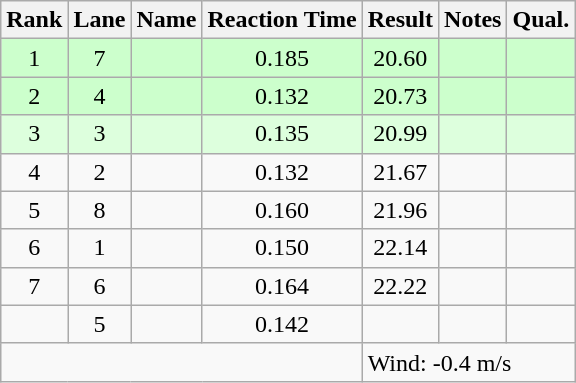<table class="wikitable sortable" style="text-align:center">
<tr>
<th>Rank</th>
<th>Lane</th>
<th>Name</th>
<th>Reaction Time</th>
<th>Result</th>
<th>Notes</th>
<th>Qual.</th>
</tr>
<tr bgcolor=ccffcc>
<td>1</td>
<td>7</td>
<td align="left"></td>
<td>0.185</td>
<td>20.60</td>
<td></td>
<td></td>
</tr>
<tr bgcolor=ccffcc>
<td>2</td>
<td>4</td>
<td align="left"></td>
<td>0.132</td>
<td>20.73</td>
<td></td>
<td></td>
</tr>
<tr bgcolor=ddffdd>
<td>3</td>
<td>3</td>
<td align="left"></td>
<td>0.135</td>
<td>20.99</td>
<td></td>
<td></td>
</tr>
<tr>
<td>4</td>
<td>2</td>
<td align="left"></td>
<td>0.132</td>
<td>21.67</td>
<td></td>
<td></td>
</tr>
<tr>
<td>5</td>
<td>8</td>
<td align="left"></td>
<td>0.160</td>
<td>21.96</td>
<td></td>
<td></td>
</tr>
<tr>
<td>6</td>
<td>1</td>
<td align="left"></td>
<td>0.150</td>
<td>22.14</td>
<td></td>
<td></td>
</tr>
<tr>
<td>7</td>
<td>6</td>
<td align="left"></td>
<td>0.164</td>
<td>22.22</td>
<td></td>
<td></td>
</tr>
<tr>
<td></td>
<td>5</td>
<td align="left"></td>
<td>0.142</td>
<td></td>
<td></td>
<td></td>
</tr>
<tr class="sortbottom">
<td colspan=4></td>
<td colspan="3" style="text-align:left;">Wind: -0.4 m/s</td>
</tr>
</table>
